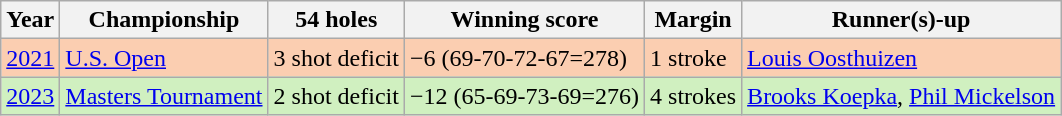<table class="wikitable">
<tr>
<th>Year</th>
<th>Championship</th>
<th>54 holes</th>
<th>Winning score</th>
<th>Margin</th>
<th>Runner(s)-up</th>
</tr>
<tr style="background:#fbceb1;">
<td><a href='#'>2021</a></td>
<td><a href='#'>U.S. Open</a></td>
<td>3 shot deficit</td>
<td>−6 (69-70-72-67=278)</td>
<td>1 stroke</td>
<td> <a href='#'>Louis Oosthuizen</a></td>
</tr>
<tr style="background:#d0f0c0;">
<td><a href='#'>2023</a></td>
<td><a href='#'>Masters Tournament</a></td>
<td>2 shot deficit</td>
<td>−12 (65-69-73-69=276)</td>
<td>4 strokes</td>
<td> <a href='#'>Brooks Koepka</a>,  <a href='#'>Phil Mickelson</a></td>
</tr>
</table>
